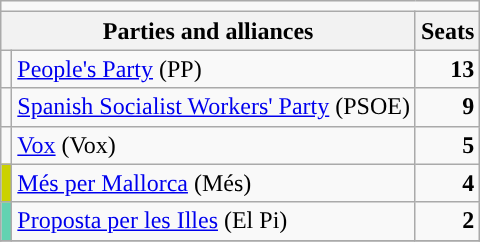<table class="wikitable" style="text-align:right;">
<tr>
<td colspan="7"></td>
</tr>
<tr>
<th colspan="2">Parties and alliances</th>
<th colspan="2">Seats</th>
</tr>
<tr>
<td style="color:inherit;background:"></td>
<td align="left"><a href='#'>People's Party</a> (PP)</td>
<td><strong>13</strong></td>
</tr>
<tr>
<td style="color:inherit;background:"></td>
<td align="left"><a href='#'>Spanish Socialist Workers' Party</a> (PSOE)</td>
<td><strong>9</strong></td>
</tr>
<tr>
<td style="color:inherit;background:"></td>
<td align="left"><a href='#'>Vox</a> (Vox)</td>
<td><strong>5</strong></td>
</tr>
<tr>
<td style="color:inherit;background:#CBD100"></td>
<td align="left"><a href='#'>Més per Mallorca</a> (Més)</td>
<td><strong>4</strong></td>
</tr>
<tr>
<td style="color:inherit;background:#62D2B1"></td>
<td align="left"><a href='#'>Proposta per les Illes</a> (El Pi)</td>
<td><strong>2</strong></td>
</tr>
<tr>
</tr>
</table>
